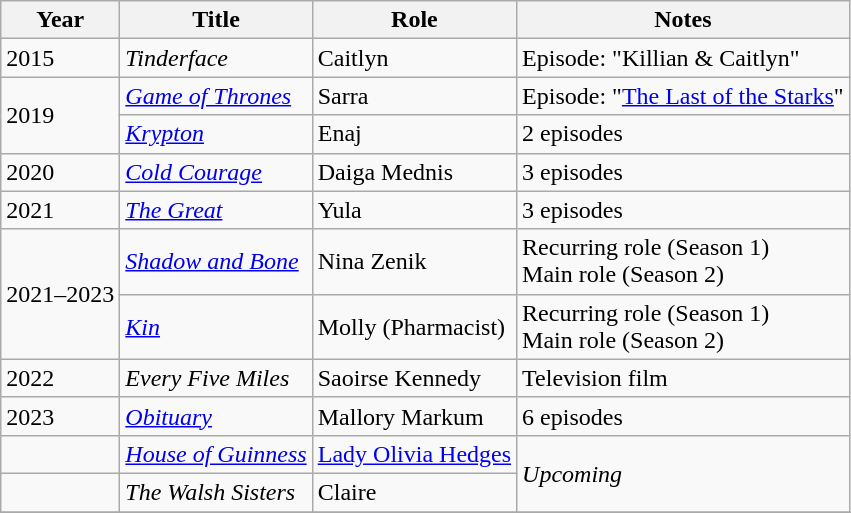<table class="wikitable">
<tr>
<th>Year</th>
<th>Title</th>
<th>Role</th>
<th>Notes</th>
</tr>
<tr>
<td>2015</td>
<td><em>Tinderface</em></td>
<td>Caitlyn</td>
<td>Episode: "Killian & Caitlyn"</td>
</tr>
<tr>
<td rowspan="2">2019</td>
<td><em><a href='#'>Game of Thrones</a></em></td>
<td>Sarra</td>
<td>Episode: "<a href='#'>The Last of the Starks</a>"</td>
</tr>
<tr>
<td><em><a href='#'>Krypton</a></em></td>
<td>Enaj</td>
<td>2 episodes</td>
</tr>
<tr>
<td>2020</td>
<td><em><a href='#'>Cold Courage</a></em></td>
<td>Daiga Mednis</td>
<td>3 episodes</td>
</tr>
<tr>
<td>2021</td>
<td><em><a href='#'>The Great</a></em></td>
<td>Yula</td>
<td>3 episodes</td>
</tr>
<tr>
<td rowspan="2">2021–2023</td>
<td><em><a href='#'>Shadow and Bone</a></em></td>
<td>Nina Zenik</td>
<td>Recurring role (Season 1)<br>Main role (Season 2)</td>
</tr>
<tr>
<td><em><a href='#'>Kin</a></em></td>
<td>Molly (Pharmacist)</td>
<td>Recurring role (Season 1)<br>Main role (Season 2)</td>
</tr>
<tr>
<td>2022</td>
<td><em>Every Five Miles</em></td>
<td>Saoirse Kennedy</td>
<td>Television film</td>
</tr>
<tr>
<td>2023</td>
<td><em><a href='#'>Obituary</a></em></td>
<td>Mallory Markum</td>
<td>6 episodes</td>
</tr>
<tr>
<td></td>
<td><em><a href='#'>House of Guinness</a></em></td>
<td><a href='#'>Lady Olivia Hedges</a></td>
<td rowspan="2"><em>Upcoming</em></td>
</tr>
<tr>
<td></td>
<td><em>The Walsh Sisters</em></td>
<td>Claire</td>
</tr>
<tr>
</tr>
</table>
